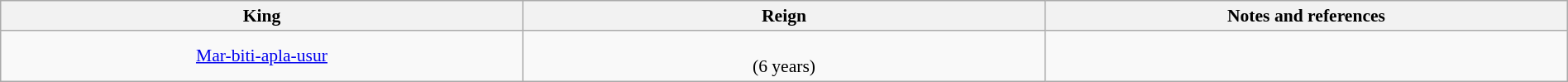<table class="wikitable" rules="all" style="width:100%;text-align:center;font-size:90%;empty-cells:show;">
<tr>
<th width="33.3333333333%">King</th>
<th width="33.3333333333%">Reign</th>
<th width="33.3333333333%">Notes and references</th>
</tr>
<tr>
<td><a href='#'>Mar-biti-apla-usur</a></td>
<td><br>(6 years)</td>
<td></td>
</tr>
</table>
